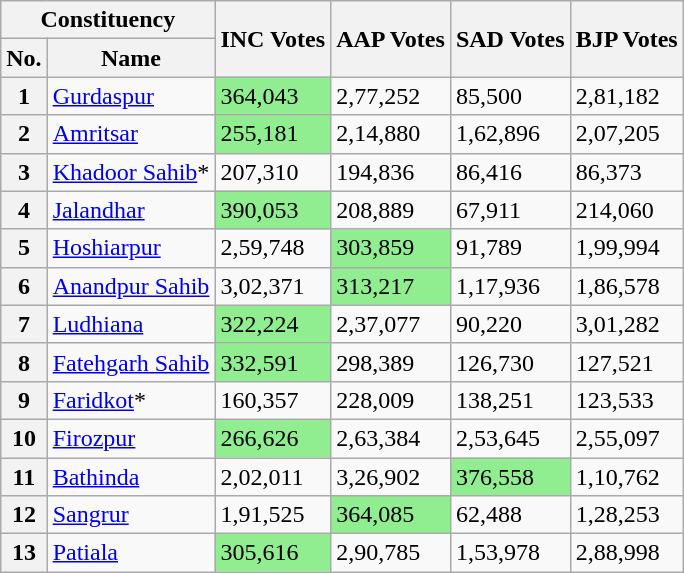<table class="wikitable sortable">
<tr>
<th colspan="2">Constituency</th>
<th rowspan="2">INC Votes</th>
<th rowspan="2">AAP Votes</th>
<th rowspan="2">SAD Votes</th>
<th rowspan="2">BJP Votes</th>
</tr>
<tr>
<th>No.</th>
<th>Name</th>
</tr>
<tr>
<th>1</th>
<td><a href='#'>Gurdaspur</a></td>
<td bgcolor=lightgreen>364,043</td>
<td>2,77,252</td>
<td>85,500</td>
<td>2,81,182</td>
</tr>
<tr>
<th>2</th>
<td><a href='#'>Amritsar</a></td>
<td bgcolor=lightgreen>255,181</td>
<td>2,14,880</td>
<td>1,62,896</td>
<td>2,07,205</td>
</tr>
<tr>
<th>3</th>
<td><a href='#'>Khadoor Sahib</a>*</td>
<td>207,310</td>
<td>194,836</td>
<td>86,416</td>
<td>86,373</td>
</tr>
<tr>
<th>4</th>
<td><a href='#'>Jalandhar</a></td>
<td bgcolor=lightgreen>390,053</td>
<td>208,889</td>
<td>67,911</td>
<td>214,060</td>
</tr>
<tr>
<th>5</th>
<td><a href='#'>Hoshiarpur</a></td>
<td>2,59,748</td>
<td bgcolor=lightgreen>303,859</td>
<td>91,789</td>
<td>1,99,994</td>
</tr>
<tr>
<th>6</th>
<td><a href='#'>Anandpur Sahib</a></td>
<td>3,02,371</td>
<td bgcolor=lightgreen>313,217</td>
<td>1,17,936</td>
<td>1,86,578</td>
</tr>
<tr>
<th>7</th>
<td><a href='#'>Ludhiana</a></td>
<td bgcolor=lightgreen>322,224</td>
<td>2,37,077</td>
<td>90,220</td>
<td>3,01,282</td>
</tr>
<tr>
<th>8</th>
<td><a href='#'>Fatehgarh Sahib</a></td>
<td bgcolor=lightgreen>332,591</td>
<td>298,389</td>
<td>126,730</td>
<td>127,521</td>
</tr>
<tr>
<th>9</th>
<td><a href='#'>Faridkot</a>*</td>
<td>160,357</td>
<td>228,009</td>
<td>138,251</td>
<td>123,533</td>
</tr>
<tr>
<th>10</th>
<td><a href='#'>Firozpur</a></td>
<td bgcolor=lightgreen>266,626</td>
<td>2,63,384</td>
<td>2,53,645</td>
<td>2,55,097</td>
</tr>
<tr>
<th>11</th>
<td><a href='#'>Bathinda</a></td>
<td>2,02,011</td>
<td>3,26,902</td>
<td bgcolor=lightgreen>376,558</td>
<td>1,10,762</td>
</tr>
<tr>
<th>12</th>
<td><a href='#'>Sangrur</a></td>
<td>1,91,525</td>
<td bgcolor=lightgreen>364,085</td>
<td>62,488</td>
<td>1,28,253</td>
</tr>
<tr>
<th>13</th>
<td><a href='#'>Patiala</a></td>
<td bgcolor=lightgreen>305,616</td>
<td>2,90,785</td>
<td>1,53,978</td>
<td>2,88,998</td>
</tr>
</table>
